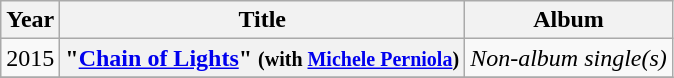<table class="wikitable plainrowheaders" style="text-align:center;">
<tr>
<th scpoe="col" rowspan="1">Year</th>
<th scope="col" rowspan="1">Title</th>
<th scope="col" rowspan="1">Album</th>
</tr>
<tr>
<td>2015</td>
<th scope="row">"<a href='#'>Chain of Lights</a>" <small>(with <a href='#'>Michele Perniola</a>)</small></th>
<td><em>Non-album single(s)</em></td>
</tr>
<tr>
</tr>
</table>
